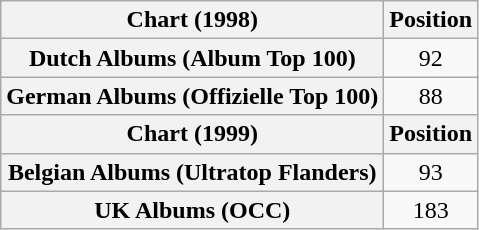<table class="wikitable plainrowheaders" style="text-align:center">
<tr>
<th scope="col">Chart (1998)</th>
<th scope="col">Position</th>
</tr>
<tr>
<th scope="row">Dutch Albums (Album Top 100)</th>
<td>92</td>
</tr>
<tr>
<th scope="row">German Albums (Offizielle Top 100)</th>
<td>88</td>
</tr>
<tr>
<th scope="col">Chart (1999)</th>
<th scope="col">Position</th>
</tr>
<tr>
<th scope="row">Belgian Albums (Ultratop Flanders)</th>
<td>93</td>
</tr>
<tr>
<th scope="row">UK Albums (OCC)</th>
<td>183</td>
</tr>
</table>
